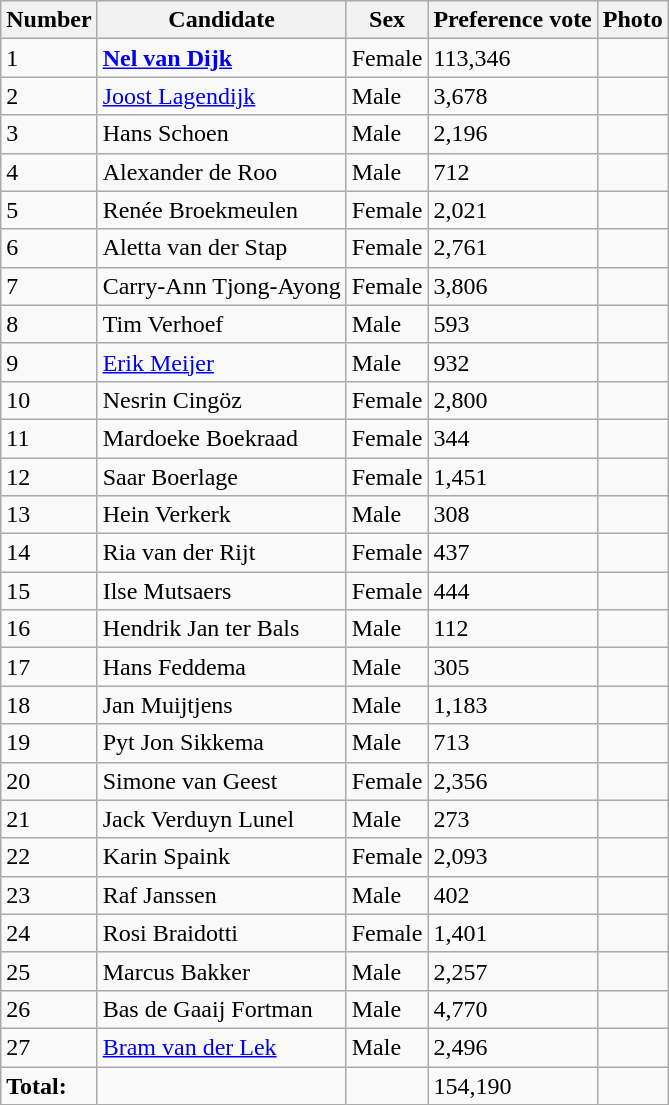<table class="wikitable vatop">
<tr>
<th>Number</th>
<th>Candidate</th>
<th>Sex</th>
<th>Preference vote</th>
<th>Photo</th>
</tr>
<tr>
<td>1</td>
<td><strong><a href='#'>Nel van Dijk</a></strong></td>
<td>Female</td>
<td>113,346</td>
<td></td>
</tr>
<tr>
<td>2</td>
<td><a href='#'>Joost Lagendijk</a></td>
<td>Male</td>
<td>3,678</td>
<td></td>
</tr>
<tr>
<td>3</td>
<td>Hans Schoen</td>
<td>Male</td>
<td>2,196</td>
<td></td>
</tr>
<tr>
<td>4</td>
<td>Alexander de Roo</td>
<td>Male</td>
<td>712</td>
<td></td>
</tr>
<tr>
<td>5</td>
<td>Renée Broekmeulen</td>
<td>Female</td>
<td>2,021</td>
<td></td>
</tr>
<tr>
<td>6</td>
<td>Aletta van der Stap</td>
<td>Female</td>
<td>2,761</td>
<td></td>
</tr>
<tr>
<td>7</td>
<td>Carry-Ann Tjong-Ayong</td>
<td>Female</td>
<td>3,806</td>
<td></td>
</tr>
<tr>
<td>8</td>
<td>Tim Verhoef</td>
<td>Male</td>
<td>593</td>
<td></td>
</tr>
<tr>
<td>9</td>
<td><a href='#'>Erik Meijer</a></td>
<td>Male</td>
<td>932</td>
<td></td>
</tr>
<tr>
<td>10</td>
<td>Nesrin Cingöz</td>
<td>Female</td>
<td>2,800</td>
<td></td>
</tr>
<tr>
<td>11</td>
<td>Mardoeke Boekraad</td>
<td>Female</td>
<td>344</td>
<td></td>
</tr>
<tr>
<td>12</td>
<td>Saar Boerlage</td>
<td>Female</td>
<td>1,451</td>
<td></td>
</tr>
<tr>
<td>13</td>
<td>Hein Verkerk</td>
<td>Male</td>
<td>308</td>
<td></td>
</tr>
<tr>
<td>14</td>
<td>Ria van der Rijt</td>
<td>Female</td>
<td>437</td>
<td></td>
</tr>
<tr>
<td>15</td>
<td>Ilse Mutsaers</td>
<td>Female</td>
<td>444</td>
<td></td>
</tr>
<tr>
<td>16</td>
<td>Hendrik Jan ter Bals</td>
<td>Male</td>
<td>112</td>
<td></td>
</tr>
<tr>
<td>17</td>
<td>Hans Feddema</td>
<td>Male</td>
<td>305</td>
<td></td>
</tr>
<tr>
<td>18</td>
<td>Jan Muijtjens</td>
<td>Male</td>
<td>1,183</td>
<td></td>
</tr>
<tr>
<td>19</td>
<td>Pyt Jon Sikkema</td>
<td>Male</td>
<td>713</td>
<td></td>
</tr>
<tr>
<td>20</td>
<td>Simone van Geest</td>
<td>Female</td>
<td>2,356</td>
<td></td>
</tr>
<tr>
<td>21</td>
<td>Jack Verduyn Lunel</td>
<td>Male</td>
<td>273</td>
<td></td>
</tr>
<tr>
<td>22</td>
<td>Karin Spaink</td>
<td>Female</td>
<td>2,093</td>
<td></td>
</tr>
<tr>
<td>23</td>
<td>Raf Janssen</td>
<td>Male</td>
<td>402</td>
<td></td>
</tr>
<tr>
<td>24</td>
<td>Rosi Braidotti</td>
<td>Female</td>
<td>1,401</td>
<td></td>
</tr>
<tr>
<td>25</td>
<td>Marcus Bakker</td>
<td>Male</td>
<td>2,257</td>
<td></td>
</tr>
<tr>
<td>26</td>
<td>Bas de Gaaij Fortman</td>
<td>Male</td>
<td>4,770</td>
<td></td>
</tr>
<tr>
<td>27</td>
<td><a href='#'>Bram van der Lek</a></td>
<td>Male</td>
<td>2,496</td>
<td></td>
</tr>
<tr>
<td><strong>Total:</strong></td>
<td></td>
<td></td>
<td>154,190</td>
<td></td>
</tr>
</table>
